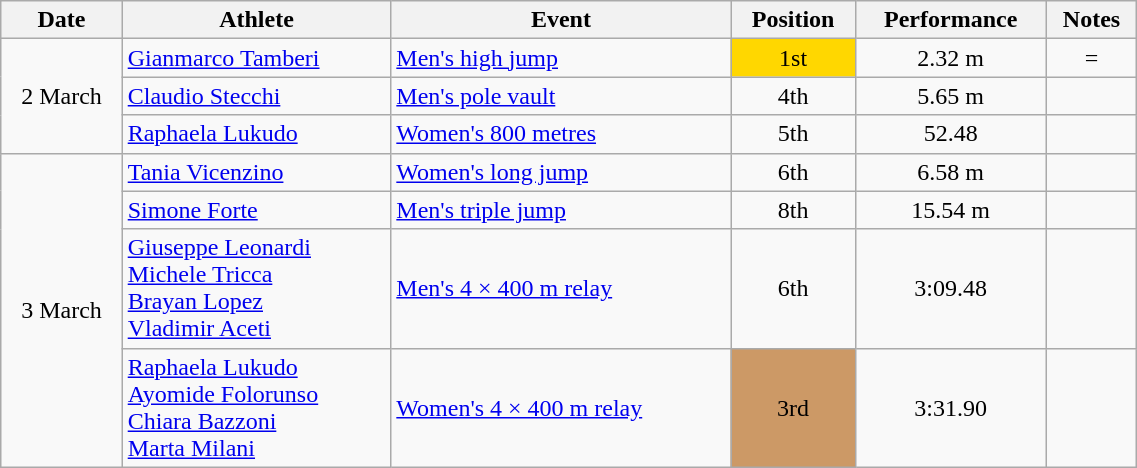<table class="wikitable" style="width:60%; font-size:100%; text-align:center;">
<tr>
<th>Date</th>
<th>Athlete</th>
<th>Event</th>
<th>Position</th>
<th>Performance</th>
<th>Notes</th>
</tr>
<tr>
<td rowspan=3>2 March</td>
<td align=left><a href='#'>Gianmarco Tamberi</a></td>
<td align=left><a href='#'>Men's high jump</a></td>
<td bgcolor=gold>1st</td>
<td>2.32 m</td>
<td> =</td>
</tr>
<tr>
<td align=left><a href='#'>Claudio Stecchi</a></td>
<td align=left><a href='#'>Men's pole vault</a></td>
<td>4th</td>
<td>5.65 m</td>
<td></td>
</tr>
<tr>
<td align=left><a href='#'>Raphaela Lukudo</a></td>
<td align=left><a href='#'>Women's 800 metres</a></td>
<td>5th</td>
<td>52.48</td>
<td></td>
</tr>
<tr>
<td rowspan=4>3 March</td>
<td align=left><a href='#'>Tania Vicenzino</a></td>
<td align=left><a href='#'>Women's long jump</a></td>
<td>6th</td>
<td>6.58 m</td>
<td></td>
</tr>
<tr>
<td align=left><a href='#'>Simone Forte</a></td>
<td align=left><a href='#'>Men's triple jump</a></td>
<td>8th</td>
<td>15.54 m</td>
<td></td>
</tr>
<tr>
<td align=left><a href='#'>Giuseppe Leonardi</a><br><a href='#'>Michele Tricca</a><br><a href='#'>Brayan Lopez</a><br><a href='#'>Vladimir Aceti</a></td>
<td align=left><a href='#'>Men's 4 × 400 m relay</a></td>
<td>6th</td>
<td>3:09.48</td>
<td></td>
</tr>
<tr>
<td align=left><a href='#'>Raphaela Lukudo</a><br><a href='#'>Ayomide Folorunso</a><br><a href='#'>Chiara Bazzoni</a><br><a href='#'>Marta Milani</a></td>
<td align=left><a href='#'>Women's 4 × 400 m relay</a></td>
<td bgcolor=cc9966>3rd</td>
<td>3:31.90</td>
<td></td>
</tr>
</table>
